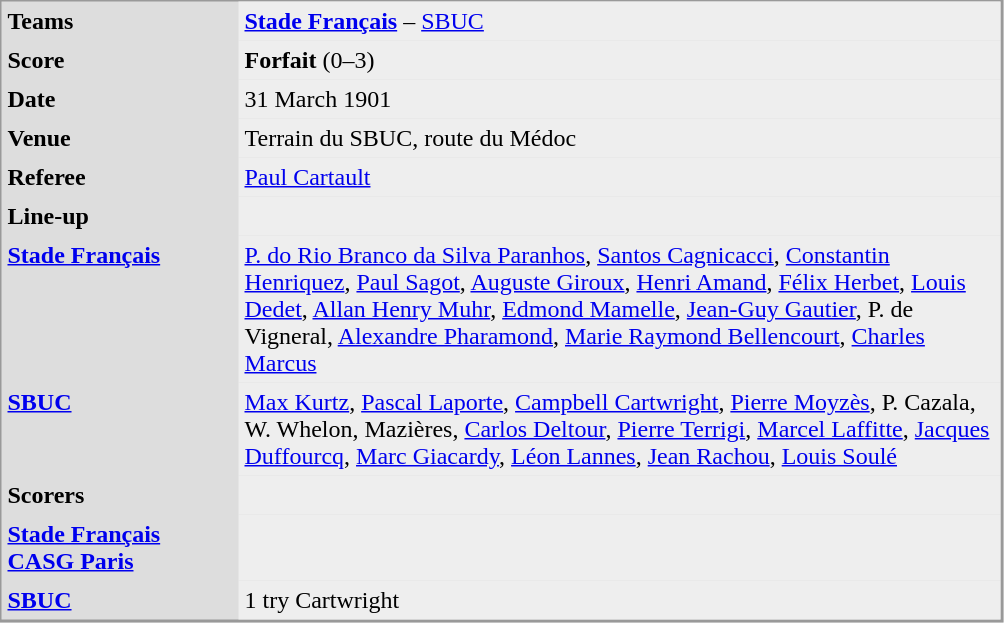<table align="left" cellpadding="4" cellspacing="0"  style="margin: 0 0 0 0; border: 1px solid #999; border-right-width: 2px; border-bottom-width: 2px; background-color: #DDDDDD">
<tr>
<td width="150" valign="top"><strong>Teams</strong></td>
<td width="500" bgcolor=#EEEEEE><strong><a href='#'>Stade Français</a></strong> – <a href='#'>SBUC</a></td>
</tr>
<tr>
<td valign="top"><strong>Score</strong></td>
<td bgcolor=#EEEEEE><strong>Forfait</strong> (0–3)</td>
</tr>
<tr>
<td valign="top"><strong>Date</strong></td>
<td bgcolor=#EEEEEE>31 March 1901</td>
</tr>
<tr>
<td valign="top"><strong>Venue</strong></td>
<td bgcolor=#EEEEEE>Terrain du SBUC, route du Médoc</td>
</tr>
<tr>
<td valign="top"><strong>Referee</strong></td>
<td bgcolor=#EEEEEE><a href='#'>Paul Cartault</a></td>
</tr>
<tr>
<td valign="top"><strong>Line-up</strong></td>
<td bgcolor=#EEEEEE></td>
</tr>
<tr>
<td valign="top"><strong><a href='#'>Stade Français</a> </strong></td>
<td bgcolor=#EEEEEE><a href='#'>P. do Rio Branco da Silva Paranhos</a>, <a href='#'>Santos Cagnicacci</a>, <a href='#'>Constantin Henriquez</a>, <a href='#'>Paul Sagot</a>, <a href='#'>Auguste Giroux</a>, <a href='#'>Henri Amand</a>, <a href='#'>Félix Herbet</a>, <a href='#'>Louis Dedet</a>, <a href='#'>Allan Henry Muhr</a>, <a href='#'>Edmond Mamelle</a>, <a href='#'>Jean-Guy Gautier</a>, P. de Vigneral, <a href='#'>Alexandre Pharamond</a>, <a href='#'>Marie Raymond Bellencourt</a>, <a href='#'>Charles Marcus</a></td>
</tr>
<tr>
<td valign="top"><strong><a href='#'>SBUC</a> </strong></td>
<td bgcolor=#EEEEEE><a href='#'>Max Kurtz</a>, <a href='#'>Pascal Laporte</a>, <a href='#'>Campbell Cartwright</a>, <a href='#'>Pierre Moyzès</a>, P. Cazala, W. Whelon, Mazières, <a href='#'>Carlos Deltour</a>, <a href='#'>Pierre Terrigi</a>, <a href='#'>Marcel Laffitte</a>, <a href='#'>Jacques Duffourcq</a>, <a href='#'>Marc Giacardy</a>, <a href='#'>Léon Lannes</a>, <a href='#'>Jean Rachou</a>, <a href='#'>Louis Soulé</a></td>
</tr>
<tr>
<td valign="top"><strong>Scorers</strong></td>
<td bgcolor=#EEEEEE></td>
</tr>
<tr>
<td valign="top"><strong><a href='#'>Stade Français CASG Paris</a> </strong></td>
<td bgcolor=#EEEEEE></td>
</tr>
<tr>
<td valign="top"><strong><a href='#'>SBUC</a></strong></td>
<td bgcolor=#EEEEEE>1 try Cartwright</td>
</tr>
</table>
